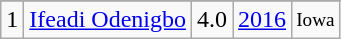<table class="wikitable">
<tr>
</tr>
<tr>
<td>1</td>
<td><a href='#'>Ifeadi Odenigbo</a></td>
<td>4.0</td>
<td><a href='#'>2016</a></td>
<td style="font-size:80%;">Iowa</td>
</tr>
</table>
